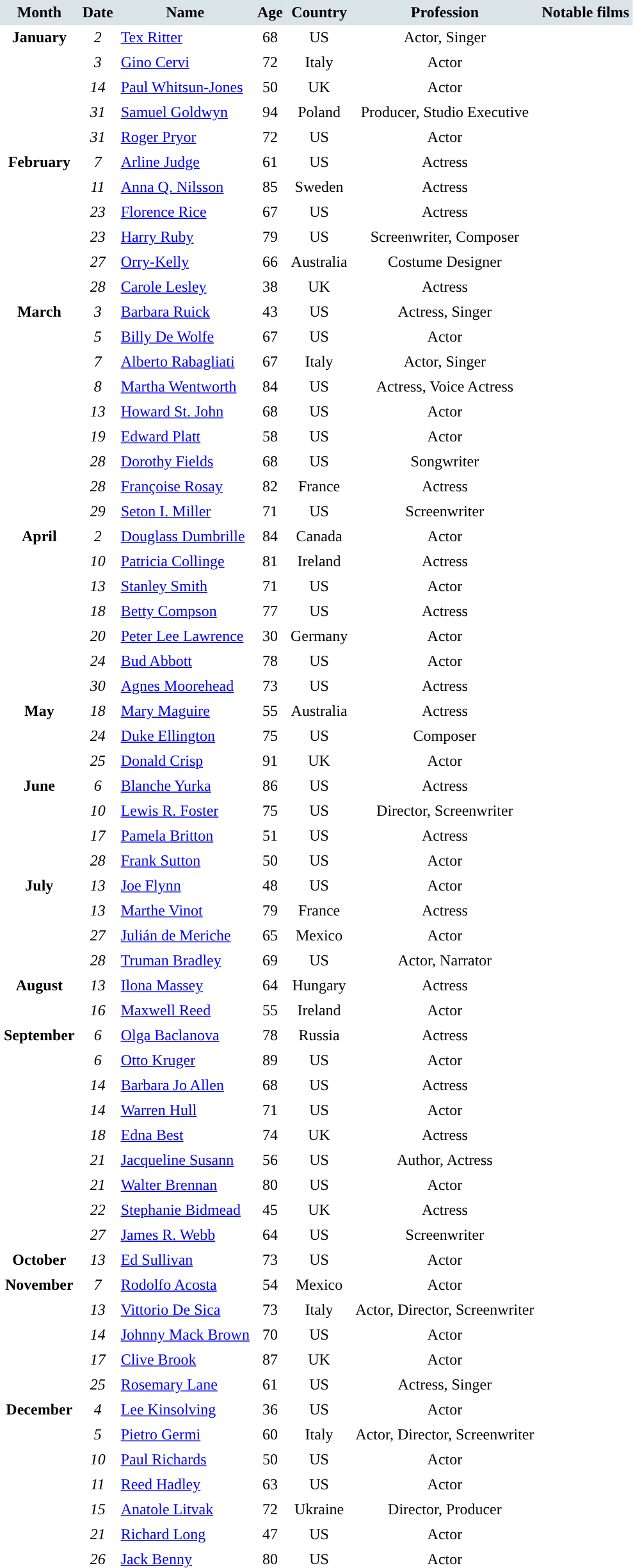<table cellspacing="0" cellpadding="4" border="0">
<tr style="background:#dae3e7; text-align:center;">
<td><strong>Month</strong></td>
<td><strong>Date</strong></td>
<td><strong>Name</strong></td>
<td><strong>Age</strong></td>
<td><strong>Country</strong></td>
<td><strong>Profession</strong></td>
<td><strong>Notable films</strong></td>
</tr>
<tr valign="top">
<td rowspan=5 style="text-align:center; vertical-align:top;"><strong>January</strong></td>
<td style="text-align:center;"><em>2</em></td>
<td><a href='#'>Tex Ritter</a></td>
<td style="text-align:center;">68</td>
<td style="text-align:center;">US</td>
<td style="text-align:center;">Actor, Singer</td>
<td></td>
</tr>
<tr>
<td style="text-align:center;"><em>3</em></td>
<td><a href='#'>Gino Cervi</a></td>
<td style="text-align:center;">72</td>
<td style="text-align:center;">Italy</td>
<td style="text-align:center;">Actor</td>
<td></td>
</tr>
<tr>
<td style="text-align:center;"><em>14</em></td>
<td><a href='#'>Paul Whitsun-Jones</a></td>
<td style="text-align:center;">50</td>
<td style="text-align:center;">UK</td>
<td style="text-align:center;">Actor</td>
<td></td>
</tr>
<tr>
<td style="text-align:center;"><em>31</em></td>
<td><a href='#'>Samuel Goldwyn</a></td>
<td style="text-align:center;">94</td>
<td style="text-align:center;">Poland</td>
<td style="text-align:center;">Producer, Studio Executive</td>
<td></td>
</tr>
<tr>
<td style="text-align:center;"><em>31</em></td>
<td><a href='#'>Roger Pryor</a></td>
<td style="text-align:center;">72</td>
<td style="text-align:center;">US</td>
<td style="text-align:center;">Actor</td>
<td></td>
</tr>
<tr>
<td rowspan=6 style="text-align:center; vertical-align:top;"><strong>February</strong></td>
<td style="text-align:center;"><em>7</em></td>
<td><a href='#'>Arline Judge</a></td>
<td style="text-align:center;">61</td>
<td style="text-align:center;">US</td>
<td style="text-align:center;">Actress</td>
<td></td>
</tr>
<tr>
<td style="text-align:center;"><em>11</em></td>
<td><a href='#'>Anna Q. Nilsson</a></td>
<td style="text-align:center;">85</td>
<td style="text-align:center;">Sweden</td>
<td style="text-align:center;">Actress</td>
<td></td>
</tr>
<tr>
<td style="text-align:center;"><em>23</em></td>
<td><a href='#'>Florence Rice</a></td>
<td style="text-align:center;">67</td>
<td style="text-align:center;">US</td>
<td style="text-align:center;">Actress</td>
<td></td>
</tr>
<tr>
<td style="text-align:center;"><em>23</em></td>
<td><a href='#'>Harry Ruby</a></td>
<td style="text-align:center;">79</td>
<td style="text-align:center;">US</td>
<td style="text-align:center;">Screenwriter, Composer</td>
<td></td>
</tr>
<tr>
<td style="text-align:center;"><em>27</em></td>
<td><a href='#'>Orry-Kelly</a></td>
<td style="text-align:center;">66</td>
<td style="text-align:center;">Australia</td>
<td style="text-align:center;">Costume Designer</td>
<td></td>
</tr>
<tr>
<td style="text-align:center;"><em>28</em></td>
<td><a href='#'>Carole Lesley</a></td>
<td style="text-align:center;">38</td>
<td style="text-align:center;">UK</td>
<td style="text-align:center;">Actress</td>
<td></td>
</tr>
<tr>
<td rowspan=9 style="text-align:center; vertical-align:top;"><strong>March</strong></td>
<td style="text-align:center;"><em>3</em></td>
<td><a href='#'>Barbara Ruick</a></td>
<td style="text-align:center;">43</td>
<td style="text-align:center;">US</td>
<td style="text-align:center;">Actress, Singer</td>
<td></td>
</tr>
<tr>
<td style="text-align:center;"><em>5</em></td>
<td><a href='#'>Billy De Wolfe</a></td>
<td style="text-align:center;">67</td>
<td style="text-align:center;">US</td>
<td style="text-align:center;">Actor</td>
<td></td>
</tr>
<tr>
<td style="text-align:center;"><em>7</em></td>
<td><a href='#'>Alberto Rabagliati</a></td>
<td style="text-align:center;">67</td>
<td style="text-align:center;">Italy</td>
<td style="text-align:center;">Actor, Singer</td>
<td></td>
</tr>
<tr>
<td style="text-align:center;"><em>8</em></td>
<td><a href='#'>Martha Wentworth</a></td>
<td style="text-align:center;">84</td>
<td style="text-align:center;">US</td>
<td style="text-align:center;">Actress, Voice Actress</td>
<td></td>
</tr>
<tr>
<td style="text-align:center;"><em>13</em></td>
<td><a href='#'>Howard St. John</a></td>
<td style="text-align:center;">68</td>
<td style="text-align:center;">US</td>
<td style="text-align:center;">Actor</td>
<td></td>
</tr>
<tr>
<td style="text-align:center;"><em>19</em></td>
<td><a href='#'>Edward Platt</a></td>
<td style="text-align:center;">58</td>
<td style="text-align:center;">US</td>
<td style="text-align:center;">Actor</td>
<td></td>
</tr>
<tr>
<td style="text-align:center;"><em>28</em></td>
<td><a href='#'>Dorothy Fields</a></td>
<td style="text-align:center;">68</td>
<td style="text-align:center;">US</td>
<td style="text-align:center;">Songwriter</td>
<td></td>
</tr>
<tr>
<td style="text-align:center;"><em>28</em></td>
<td><a href='#'>Françoise Rosay</a></td>
<td style="text-align:center;">82</td>
<td style="text-align:center;">France</td>
<td style="text-align:center;">Actress</td>
<td></td>
</tr>
<tr>
<td style="text-align:center;"><em>29</em></td>
<td><a href='#'>Seton I. Miller</a></td>
<td style="text-align:center;">71</td>
<td style="text-align:center;">US</td>
<td style="text-align:center;">Screenwriter</td>
<td></td>
</tr>
<tr>
<td rowspan=7 style="text-align:center; vertical-align:top;"><strong>April</strong></td>
<td style="text-align:center;"><em>2</em></td>
<td><a href='#'>Douglass Dumbrille</a></td>
<td style="text-align:center;">84</td>
<td style="text-align:center;">Canada</td>
<td style="text-align:center;">Actor</td>
<td></td>
</tr>
<tr>
<td style="text-align:center;"><em>10</em></td>
<td><a href='#'>Patricia Collinge</a></td>
<td style="text-align:center;">81</td>
<td style="text-align:center;">Ireland</td>
<td style="text-align:center;">Actress</td>
<td></td>
</tr>
<tr>
<td style="text-align:center;"><em>13</em></td>
<td><a href='#'>Stanley Smith</a></td>
<td style="text-align:center;">71</td>
<td style="text-align:center;">US</td>
<td style="text-align:center;">Actor</td>
<td></td>
</tr>
<tr>
<td style="text-align:center;"><em>18</em></td>
<td><a href='#'>Betty Compson</a></td>
<td style="text-align:center;">77</td>
<td style="text-align:center;">US</td>
<td style="text-align:center;">Actress</td>
<td></td>
</tr>
<tr>
<td style="text-align:center;"><em>20</em></td>
<td><a href='#'>Peter Lee Lawrence</a></td>
<td style="text-align:center;">30</td>
<td style="text-align:center;">Germany</td>
<td style="text-align:center;">Actor</td>
<td></td>
</tr>
<tr>
<td style="text-align:center;"><em>24</em></td>
<td><a href='#'>Bud Abbott</a></td>
<td style="text-align:center;">78</td>
<td style="text-align:center;">US</td>
<td style="text-align:center;">Actor</td>
<td></td>
</tr>
<tr>
<td style="text-align:center;"><em>30</em></td>
<td><a href='#'>Agnes Moorehead</a></td>
<td style="text-align:center;">73</td>
<td style="text-align:center;">US</td>
<td style="text-align:center;">Actress</td>
<td></td>
</tr>
<tr>
<td rowspan=3 style="text-align:center; vertical-align:top;"><strong>May</strong></td>
<td style="text-align:center;"><em>18</em></td>
<td><a href='#'>Mary Maguire</a></td>
<td style="text-align:center;">55</td>
<td style="text-align:center;">Australia</td>
<td style="text-align:center;">Actress</td>
<td></td>
</tr>
<tr>
<td style="text-align:center;"><em>24</em></td>
<td><a href='#'>Duke Ellington</a></td>
<td style="text-align:center;">75</td>
<td style="text-align:center;">US</td>
<td style="text-align:center;">Composer</td>
<td></td>
</tr>
<tr>
<td style="text-align:center;"><em>25</em></td>
<td><a href='#'>Donald Crisp</a></td>
<td style="text-align:center;">91</td>
<td style="text-align:center;">UK</td>
<td style="text-align:center;">Actor</td>
<td></td>
</tr>
<tr>
<td rowspan=4 style="text-align:center; vertical-align:top;"><strong>June</strong></td>
<td style="text-align:center;"><em>6</em></td>
<td><a href='#'>Blanche Yurka</a></td>
<td style="text-align:center;">86</td>
<td style="text-align:center;">US</td>
<td style="text-align:center;">Actress</td>
<td></td>
</tr>
<tr>
<td style="text-align:center;"><em>10</em></td>
<td><a href='#'>Lewis R. Foster</a></td>
<td style="text-align:center;">75</td>
<td style="text-align:center;">US</td>
<td style="text-align:center;">Director, Screenwriter</td>
<td></td>
</tr>
<tr>
<td style="text-align:center;"><em>17</em></td>
<td><a href='#'>Pamela Britton</a></td>
<td style="text-align:center;">51</td>
<td style="text-align:center;">US</td>
<td style="text-align:center;">Actress</td>
<td></td>
</tr>
<tr>
<td style="text-align:center;"><em>28</em></td>
<td><a href='#'>Frank Sutton</a></td>
<td style="text-align:center;">50</td>
<td style="text-align:center;">US</td>
<td style="text-align:center;">Actor</td>
<td></td>
</tr>
<tr>
<td rowspan=3 style="text-align:center; vertical-align:top;"><strong>July</strong></td>
<td style="text-align:center;"><em>13</em></td>
<td><a href='#'>Joe Flynn</a></td>
<td style="text-align:center;">48</td>
<td style="text-align:center;">US</td>
<td style="text-align:center;">Actor</td>
<td></td>
</tr>
<tr>
<td style="text-align:center;"><em>13</em></td>
<td><a href='#'>Marthe Vinot</a></td>
<td style="text-align:center;">79</td>
<td style="text-align:center;">France</td>
<td style="text-align:center;">Actress</td>
<td></td>
</tr>
<tr>
<td style="text-align:center;"><em>27</em></td>
<td><a href='#'>Julián de Meriche</a></td>
<td style="text-align:center;">65</td>
<td style="text-align:center;">Mexico</td>
<td style="text-align:center;">Actor</td>
<td></td>
</tr>
<tr>
<td></td>
<td style="text-align:center;"><em>28</em></td>
<td><a href='#'>Truman Bradley</a></td>
<td style="text-align:center;">69</td>
<td style="text-align:center;">US</td>
<td style="text-align:center;">Actor, Narrator</td>
<td></td>
</tr>
<tr>
<td rowspan=2 style="text-align:center; vertical-align:top;"><strong>August</strong></td>
<td style="text-align:center;"><em>13</em></td>
<td><a href='#'>Ilona Massey</a></td>
<td style="text-align:center;">64</td>
<td style="text-align:center;">Hungary</td>
<td style="text-align:center;">Actress</td>
<td></td>
</tr>
<tr>
<td style="text-align:center;"><em>16</em></td>
<td><a href='#'>Maxwell Reed</a></td>
<td style="text-align:center;">55</td>
<td style="text-align:center;">Ireland</td>
<td style="text-align:center;">Actor</td>
<td></td>
</tr>
<tr>
<td rowspan=9 style="text-align:center; vertical-align:top;"><strong>September</strong></td>
<td style="text-align:center;"><em>6</em></td>
<td><a href='#'>Olga Baclanova</a></td>
<td style="text-align:center;">78</td>
<td style="text-align:center;">Russia</td>
<td style="text-align:center;">Actress</td>
<td></td>
</tr>
<tr>
<td style="text-align:center;"><em>6</em></td>
<td><a href='#'>Otto Kruger</a></td>
<td style="text-align:center;">89</td>
<td style="text-align:center;">US</td>
<td style="text-align:center;">Actor</td>
<td></td>
</tr>
<tr>
<td style="text-align:center;"><em>14</em></td>
<td><a href='#'>Barbara Jo Allen</a></td>
<td style="text-align:center;">68</td>
<td style="text-align:center;">US</td>
<td style="text-align:center;">Actress</td>
<td></td>
</tr>
<tr>
<td style="text-align:center;"><em>14</em></td>
<td><a href='#'>Warren Hull</a></td>
<td style="text-align:center;">71</td>
<td style="text-align:center;">US</td>
<td style="text-align:center;">Actor</td>
<td></td>
</tr>
<tr>
<td style="text-align:center;"><em>18</em></td>
<td><a href='#'>Edna Best</a></td>
<td style="text-align:center;">74</td>
<td style="text-align:center;">UK</td>
<td style="text-align:center;">Actress</td>
<td></td>
</tr>
<tr>
<td style="text-align:center;"><em>21</em></td>
<td><a href='#'>Jacqueline Susann</a></td>
<td style="text-align:center;">56</td>
<td style="text-align:center;">US</td>
<td style="text-align:center;">Author, Actress</td>
<td></td>
</tr>
<tr>
<td style="text-align:center;"><em>21</em></td>
<td><a href='#'>Walter Brennan</a></td>
<td style="text-align:center;">80</td>
<td style="text-align:center;">US</td>
<td style="text-align:center;">Actor</td>
<td></td>
</tr>
<tr>
<td style="text-align:center;"><em>22</em></td>
<td><a href='#'>Stephanie Bidmead</a></td>
<td style="text-align:center;">45</td>
<td style="text-align:center;">UK</td>
<td style="text-align:center;">Actress</td>
<td></td>
</tr>
<tr>
<td style="text-align:center;"><em>27</em></td>
<td><a href='#'>James R. Webb</a></td>
<td style="text-align:center;">64</td>
<td style="text-align:center;">US</td>
<td style="text-align:center;">Screenwriter</td>
<td></td>
</tr>
<tr>
<td rowspan=1 style="text-align:center; vertical-align:top;"><strong>October</strong></td>
<td style="text-align:center;"><em>13</em></td>
<td><a href='#'>Ed Sullivan</a></td>
<td style="text-align:center;">73</td>
<td style="text-align:center;">US</td>
<td style="text-align:center;">Actor</td>
<td></td>
</tr>
<tr>
<td rowspan=5 style="text-align:center; vertical-align:top;"><strong>November</strong></td>
<td style="text-align:center;"><em>7</em></td>
<td><a href='#'>Rodolfo Acosta</a></td>
<td style="text-align:center;">54</td>
<td style="text-align:center;">Mexico</td>
<td style="text-align:center;">Actor</td>
<td></td>
</tr>
<tr>
<td style="text-align:center;"><em>13</em></td>
<td><a href='#'>Vittorio De Sica</a></td>
<td style="text-align:center;">73</td>
<td style="text-align:center;">Italy</td>
<td style="text-align:center;">Actor, Director, Screenwriter</td>
<td></td>
</tr>
<tr>
<td style="text-align:center;"><em>14</em></td>
<td><a href='#'>Johnny Mack Brown</a></td>
<td style="text-align:center;">70</td>
<td style="text-align:center;">US</td>
<td style="text-align:center;">Actor</td>
<td></td>
</tr>
<tr>
<td style="text-align:center;"><em>17</em></td>
<td><a href='#'>Clive Brook</a></td>
<td style="text-align:center;">87</td>
<td style="text-align:center;">UK</td>
<td style="text-align:center;">Actor</td>
<td></td>
</tr>
<tr>
<td style="text-align:center;"><em>25</em></td>
<td><a href='#'>Rosemary Lane</a></td>
<td style="text-align:center;">61</td>
<td style="text-align:center;">US</td>
<td style="text-align:center;">Actress, Singer</td>
<td></td>
</tr>
<tr>
<td rowspan=7 style="text-align:center; vertical-align:top;"><strong>December</strong></td>
<td style="text-align:center;"><em>4</em></td>
<td><a href='#'>Lee Kinsolving</a></td>
<td style="text-align:center;">36</td>
<td style="text-align:center;">US</td>
<td style="text-align:center;">Actor</td>
<td></td>
</tr>
<tr>
<td style="text-align:center;"><em>5</em></td>
<td><a href='#'>Pietro Germi</a></td>
<td style="text-align:center;">60</td>
<td style="text-align:center;">Italy</td>
<td style="text-align:center;">Actor, Director, Screenwriter</td>
<td></td>
</tr>
<tr>
<td style="text-align:center;"><em>10</em></td>
<td><a href='#'>Paul Richards</a></td>
<td style="text-align:center;">50</td>
<td style="text-align:center;">US</td>
<td style="text-align:center;">Actor</td>
<td></td>
</tr>
<tr>
<td style="text-align:center;"><em>11</em></td>
<td><a href='#'>Reed Hadley</a></td>
<td style="text-align:center;">63</td>
<td style="text-align:center;">US</td>
<td style="text-align:center;">Actor</td>
<td></td>
</tr>
<tr>
<td style="text-align:center;"><em>15</em></td>
<td><a href='#'>Anatole Litvak</a></td>
<td style="text-align:center;">72</td>
<td style="text-align:center;">Ukraine</td>
<td style="text-align:center;">Director, Producer</td>
<td></td>
</tr>
<tr>
<td style="text-align:center;"><em>21</em></td>
<td><a href='#'>Richard Long</a></td>
<td style="text-align:center;">47</td>
<td style="text-align:center;">US</td>
<td style="text-align:center;">Actor</td>
<td></td>
</tr>
<tr>
<td style="text-align:center;"><em>26</em></td>
<td><a href='#'>Jack Benny</a></td>
<td style="text-align:center;">80</td>
<td style="text-align:center;">US</td>
<td style="text-align:center;">Actor</td>
<td></td>
</tr>
<tr>
</tr>
</table>
